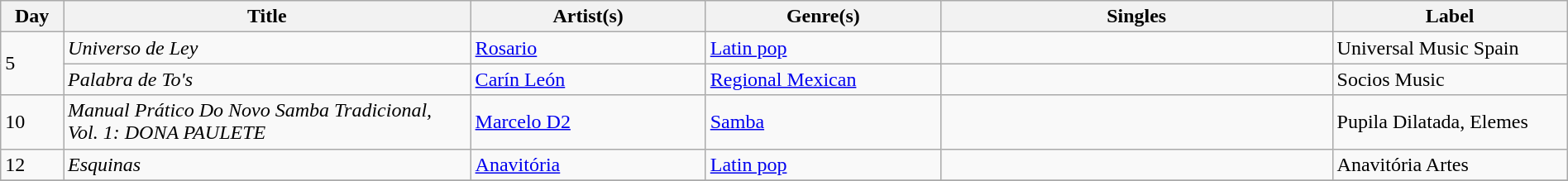<table class="wikitable" style="width:100%; margin-bottom:4px">
<tr>
<th scope="col" width="4%">Day</th>
<th scope="col" width="26%">Title</th>
<th scope="col" width="15%">Artist(s)</th>
<th scope="col" width="15%">Genre(s)</th>
<th scope="col" width="25%">Singles</th>
<th scope="col" width="15%">Label</th>
</tr>
<tr>
<td rowspan="2">5</td>
<td><em>Universo de Ley</em></td>
<td><a href='#'>Rosario</a></td>
<td><a href='#'>Latin pop</a></td>
<td></td>
<td>Universal Music Spain</td>
</tr>
<tr>
<td><em>Palabra de To's</em></td>
<td><a href='#'>Carín León</a></td>
<td><a href='#'>Regional Mexican</a></td>
<td></td>
<td>Socios Music</td>
</tr>
<tr>
<td>10</td>
<td><em>Manual Prático Do Novo Samba Tradicional, Vol. 1: DONA PAULETE</em></td>
<td><a href='#'>Marcelo D2</a></td>
<td><a href='#'>Samba</a></td>
<td></td>
<td>Pupila Dilatada, Elemes</td>
</tr>
<tr>
<td>12</td>
<td><em>Esquinas</em></td>
<td><a href='#'>Anavitória</a></td>
<td><a href='#'>Latin pop</a></td>
<td></td>
<td>Anavitória Artes</td>
</tr>
<tr>
</tr>
</table>
